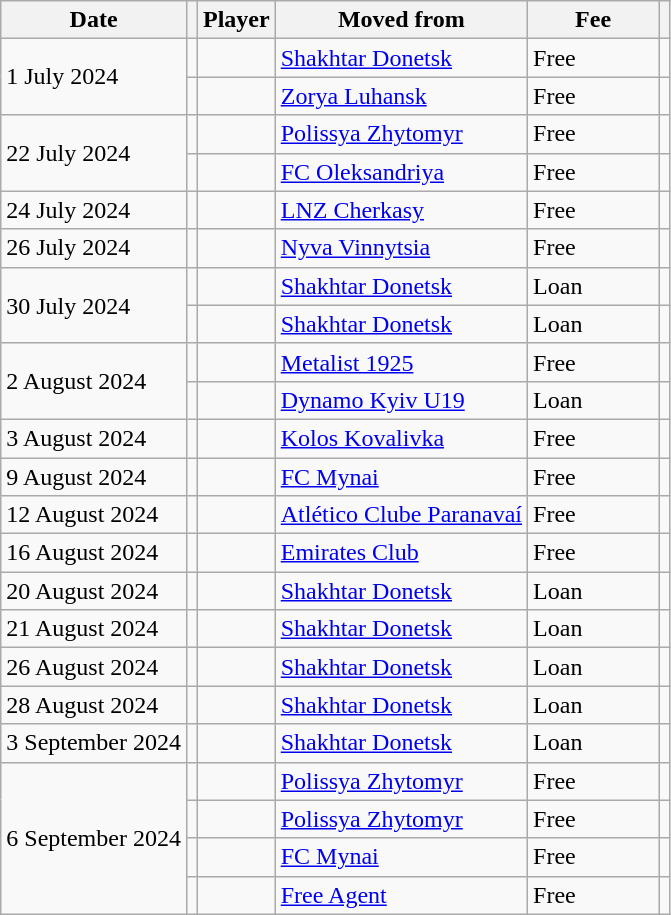<table class="wikitable plainrowheaders sortable">
<tr>
<th scope="col">Date</th>
<th></th>
<th scope="col">Player</th>
<th>Moved from</th>
<th style="width: 80px;">Fee</th>
<th></th>
</tr>
<tr>
<td rowspan="2">1 July 2024</td>
<td align="center"></td>
<td></td>
<td> <a href='#'>Shakhtar Donetsk</a></td>
<td>Free</td>
<td></td>
</tr>
<tr>
<td align="center"></td>
<td></td>
<td> <a href='#'>Zorya Luhansk</a></td>
<td>Free</td>
<td></td>
</tr>
<tr>
<td rowspan="2">22 July 2024</td>
<td align="center"></td>
<td></td>
<td> <a href='#'>Polissya Zhytomyr</a></td>
<td>Free</td>
<td></td>
</tr>
<tr>
<td align="center"></td>
<td></td>
<td> <a href='#'>FC Oleksandriya</a></td>
<td>Free</td>
<td></td>
</tr>
<tr>
<td>24 July 2024</td>
<td align="center"></td>
<td></td>
<td> <a href='#'>LNZ Cherkasy</a></td>
<td>Free</td>
<td></td>
</tr>
<tr>
<td>26 July 2024</td>
<td align="center"></td>
<td></td>
<td> <a href='#'>Nyva Vinnytsia</a></td>
<td>Free</td>
<td></td>
</tr>
<tr>
<td rowspan="2">30 July 2024</td>
<td align="center"></td>
<td></td>
<td> <a href='#'>Shakhtar Donetsk</a></td>
<td>Loan</td>
<td></td>
</tr>
<tr>
<td align="center"></td>
<td></td>
<td> <a href='#'>Shakhtar Donetsk</a></td>
<td>Loan</td>
<td></td>
</tr>
<tr>
<td rowspan="2">2 August 2024</td>
<td align="center"></td>
<td></td>
<td> <a href='#'>Metalist 1925</a></td>
<td>Free</td>
<td></td>
</tr>
<tr>
<td align="center"></td>
<td></td>
<td> <a href='#'>Dynamo Kyiv U19</a></td>
<td>Loan</td>
<td></td>
</tr>
<tr>
<td>3 August 2024</td>
<td align="center"></td>
<td></td>
<td> <a href='#'>Kolos Kovalivka</a></td>
<td>Free</td>
<td></td>
</tr>
<tr>
<td>9 August 2024</td>
<td align="center"></td>
<td></td>
<td> <a href='#'>FC Mynai</a></td>
<td>Free</td>
<td></td>
</tr>
<tr>
<td>12 August 2024</td>
<td align="center"></td>
<td></td>
<td> <a href='#'>Atlético Clube Paranavaí</a></td>
<td>Free</td>
<td></td>
</tr>
<tr>
<td>16 August 2024</td>
<td align="center"></td>
<td></td>
<td> <a href='#'>Emirates Club</a></td>
<td>Free</td>
<td></td>
</tr>
<tr>
<td>20 August 2024</td>
<td align="center"></td>
<td></td>
<td> <a href='#'>Shakhtar Donetsk</a></td>
<td>Loan</td>
<td></td>
</tr>
<tr>
<td>21 August 2024</td>
<td align="center"></td>
<td></td>
<td> <a href='#'>Shakhtar Donetsk</a></td>
<td>Loan</td>
<td></td>
</tr>
<tr>
<td>26 August 2024</td>
<td align="center"></td>
<td></td>
<td> <a href='#'>Shakhtar Donetsk</a></td>
<td>Loan</td>
<td></td>
</tr>
<tr>
<td>28 August 2024</td>
<td align="center"></td>
<td></td>
<td> <a href='#'>Shakhtar Donetsk</a></td>
<td>Loan</td>
<td></td>
</tr>
<tr>
<td>3 September 2024</td>
<td align="center"></td>
<td></td>
<td> <a href='#'>Shakhtar Donetsk</a></td>
<td>Loan</td>
<td></td>
</tr>
<tr>
<td rowspan="4">6 September 2024</td>
<td align="center"></td>
<td></td>
<td> <a href='#'>Polissya Zhytomyr</a></td>
<td>Free</td>
<td></td>
</tr>
<tr>
<td align="center"></td>
<td></td>
<td> <a href='#'>Polissya Zhytomyr</a></td>
<td>Free</td>
<td></td>
</tr>
<tr>
<td align="center"></td>
<td></td>
<td> <a href='#'>FC Mynai</a></td>
<td>Free</td>
<td></td>
</tr>
<tr>
<td align="center"></td>
<td></td>
<td><a href='#'>Free Agent</a></td>
<td>Free</td>
<td></td>
</tr>
</table>
